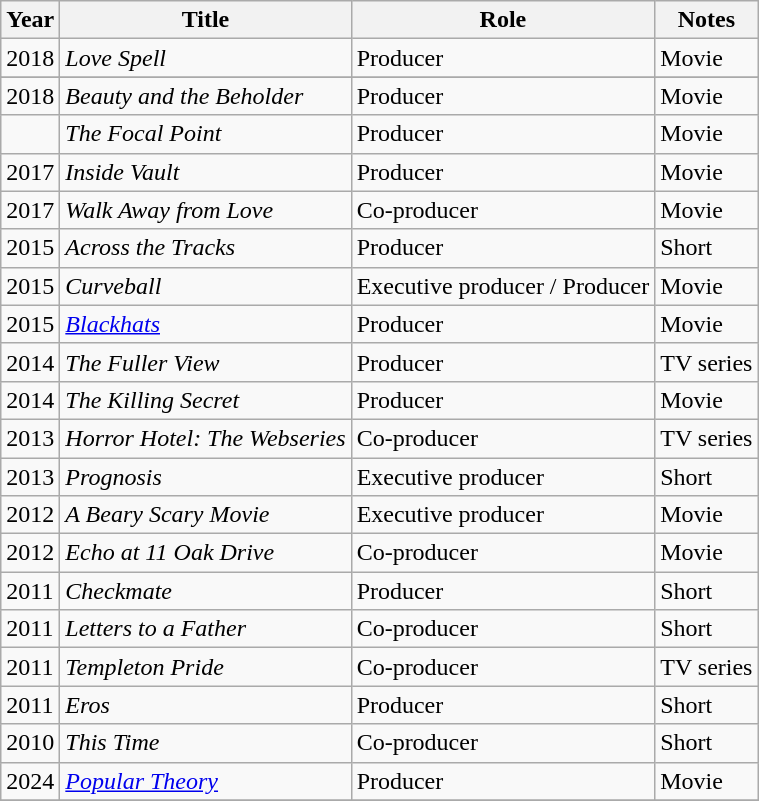<table class="wikitable sortable">
<tr>
<th>Year</th>
<th>Title</th>
<th>Role</th>
<th class="unsortable">Notes</th>
</tr>
<tr>
<td>2018</td>
<td><em>Love Spell</em></td>
<td>Producer</td>
<td>Movie</td>
</tr>
<tr>
</tr>
<tr>
<td>2018</td>
<td><em>Beauty and the Beholder</em></td>
<td>Producer</td>
<td>Movie</td>
</tr>
<tr>
<td></td>
<td><em>The Focal Point</em></td>
<td>Producer</td>
<td>Movie</td>
</tr>
<tr>
<td>2017</td>
<td><em>Inside Vault</em></td>
<td>Producer</td>
<td>Movie</td>
</tr>
<tr>
<td>2017</td>
<td><em>Walk Away from Love</em></td>
<td>Co-producer</td>
<td>Movie</td>
</tr>
<tr>
<td>2015</td>
<td><em>Across the Tracks</em></td>
<td>Producer</td>
<td>Short</td>
</tr>
<tr>
<td>2015</td>
<td><em>Curveball</em></td>
<td>Executive producer / Producer</td>
<td>Movie</td>
</tr>
<tr>
<td>2015</td>
<td><em><a href='#'>Blackhats</a></em></td>
<td>Producer</td>
<td>Movie</td>
</tr>
<tr>
<td>2014</td>
<td><em>The Fuller View</em></td>
<td>Producer</td>
<td>TV series</td>
</tr>
<tr>
<td>2014</td>
<td><em>The Killing Secret</em></td>
<td>Producer</td>
<td>Movie</td>
</tr>
<tr>
<td>2013</td>
<td><em>Horror Hotel: The Webseries</em></td>
<td>Co-producer</td>
<td>TV series</td>
</tr>
<tr>
<td>2013</td>
<td><em>Prognosis</em></td>
<td>Executive producer</td>
<td>Short</td>
</tr>
<tr>
<td>2012</td>
<td><em>A Beary Scary Movie</em></td>
<td>Executive producer</td>
<td>Movie</td>
</tr>
<tr>
<td>2012</td>
<td><em>Echo at 11 Oak Drive</em></td>
<td>Co-producer</td>
<td>Movie</td>
</tr>
<tr>
<td>2011</td>
<td><em>Checkmate</em></td>
<td>Producer</td>
<td>Short</td>
</tr>
<tr>
<td>2011</td>
<td><em>Letters to a Father</em></td>
<td>Co-producer</td>
<td>Short</td>
</tr>
<tr>
<td>2011</td>
<td><em>Templeton Pride</em></td>
<td>Co-producer</td>
<td>TV series</td>
</tr>
<tr>
<td>2011</td>
<td><em>Eros</em></td>
<td>Producer</td>
<td>Short</td>
</tr>
<tr>
<td>2010</td>
<td><em>This Time</em></td>
<td>Co-producer</td>
<td>Short</td>
</tr>
<tr>
<td>2024</td>
<td><em><a href='#'>Popular Theory</a></em></td>
<td>Producer</td>
<td>Movie</td>
</tr>
<tr>
</tr>
</table>
